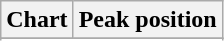<table class="wikitable sortable" border="1">
<tr>
<th scope="col">Chart</th>
<th scope="col">Peak position</th>
</tr>
<tr>
</tr>
<tr>
</tr>
<tr>
</tr>
</table>
